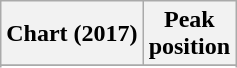<table class="wikitable sortable plainrowheaders" style="text-align:center">
<tr>
<th scope="col">Chart (2017)</th>
<th scope="col">Peak<br> position</th>
</tr>
<tr>
</tr>
<tr>
</tr>
</table>
